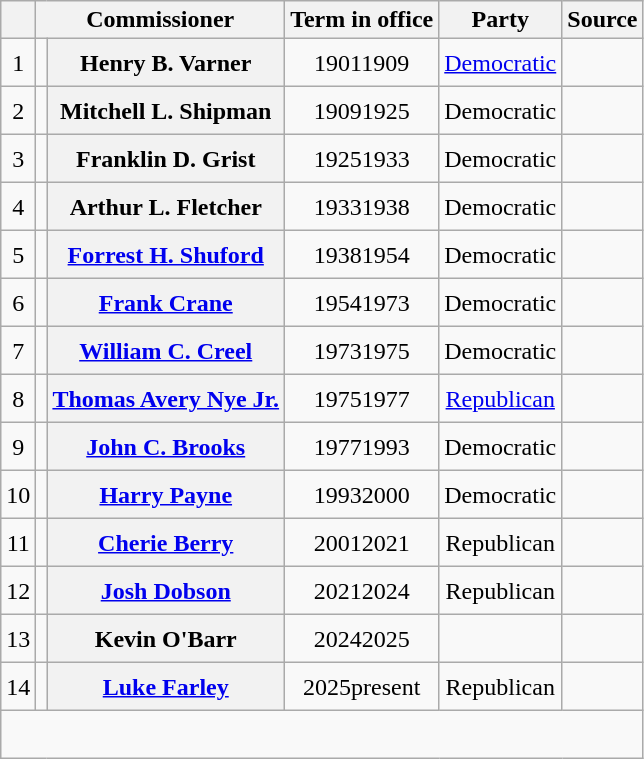<table class="wikitable plainrowheaders sortable" style="text-align:center;">
<tr>
<th scope="col" data-sort-type="number"></th>
<th scope="col" colspan="2">Commissioner</th>
<th scope="col">Term in office</th>
<th scope="col">Party</th>
<th scope="col">Source</th>
</tr>
<tr style="height:2em;">
<td>1</td>
<td data-sort-value="Varner, Henry B."></td>
<th scope="row">Henry B. Varner</th>
<td>19011909</td>
<td><a href='#'>Democratic</a></td>
<td></td>
</tr>
<tr style="height:2em;">
<td>2</td>
<td data-sort-value="Shipman, Mitchell L."></td>
<th scope="row">Mitchell L. Shipman</th>
<td>19091925</td>
<td>Democratic</td>
<td></td>
</tr>
<tr style="height:2em;">
<td>3</td>
<td data-sort-value="Grist, Franklin D."></td>
<th scope="row">Franklin D. Grist</th>
<td>19251933</td>
<td>Democratic</td>
<td></td>
</tr>
<tr style="height:2em;">
<td>4</td>
<td data-sort-value="Fletcher, Arthur L."></td>
<th scope="row">Arthur L. Fletcher</th>
<td>19331938</td>
<td>Democratic</td>
<td></td>
</tr>
<tr style="height:2em;">
<td>5</td>
<td data-sort-value="Shuford, Forrest H."></td>
<th scope="row"><a href='#'>Forrest H. Shuford</a></th>
<td>19381954</td>
<td>Democratic</td>
<td></td>
</tr>
<tr style="height:2em;">
<td>6</td>
<td data-sort-value="Crane, Frank"></td>
<th scope="row"><a href='#'>Frank Crane</a></th>
<td>19541973</td>
<td>Democratic</td>
<td></td>
</tr>
<tr style="height:2em;">
<td>7</td>
<td data-sort-value="Creel, William C."></td>
<th scope="row"><a href='#'>William C. Creel</a></th>
<td>19731975</td>
<td>Democratic</td>
<td></td>
</tr>
<tr style="height:2em;">
<td>8</td>
<td data-sort-value="Nye, Thomas Avery Jr."></td>
<th scope="row"><a href='#'>Thomas Avery Nye Jr.</a></th>
<td>19751977</td>
<td><a href='#'>Republican</a></td>
<td></td>
</tr>
<tr style="height:2em;">
<td>9</td>
<td data-sort-value="Brooks, John C."></td>
<th scope="row"><a href='#'>John C. Brooks</a></th>
<td>19771993</td>
<td>Democratic</td>
<td></td>
</tr>
<tr style="height:2em;">
<td>10</td>
<td data-sort-value="Payne, Harry E. Jr."></td>
<th scope="row"><a href='#'>Harry Payne</a></th>
<td>19932000</td>
<td>Democratic</td>
<td></td>
</tr>
<tr style="height:2em;">
<td>11</td>
<td data-sort-value="Berry, Cherie"></td>
<th scope="row"><a href='#'>Cherie Berry</a></th>
<td>20012021</td>
<td>Republican</td>
<td></td>
</tr>
<tr style="height:2em;">
<td>12</td>
<td data-sort-value="Dobson, Josh"></td>
<th scope="row"><a href='#'>Josh Dobson</a></th>
<td>20212024</td>
<td>Republican</td>
<td></td>
</tr>
<tr style="height:2em;">
<td>13</td>
<td data-sort-value="O'Barr, Kevin"></td>
<th scope="row">Kevin O'Barr</th>
<td>20242025</td>
<td></td>
<td></td>
</tr>
<tr style="height:2em;">
<td>14</td>
<td data-sort-value="Farley, L"></td>
<th scope="row"><a href='#'>Luke Farley</a></th>
<td>2025present</td>
<td>Republican</td>
<td></td>
</tr>
<tr style="height:2em;"|}>
</tr>
</table>
